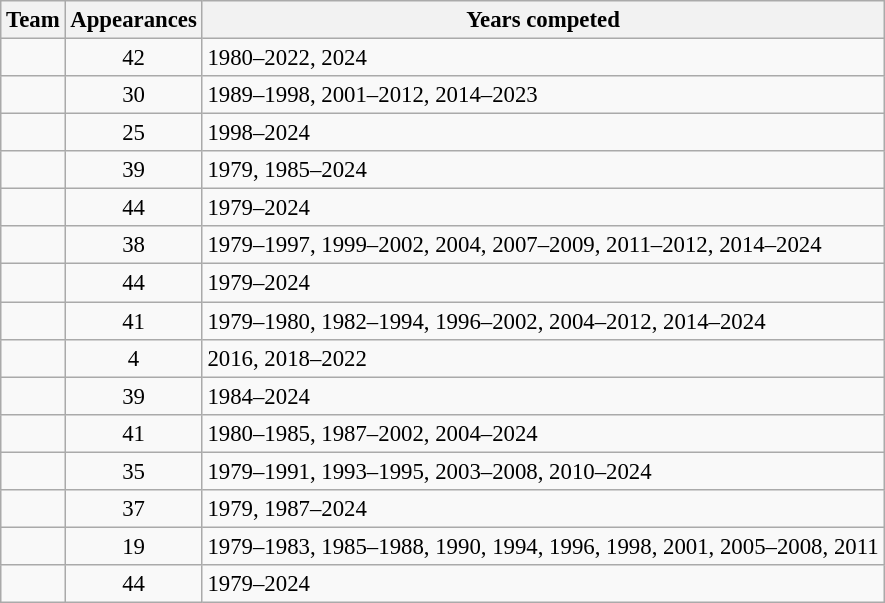<table class="wikitable" style="font-size:95%;">
<tr>
<th>Team</th>
<th>Appearances</th>
<th>Years competed</th>
</tr>
<tr>
<td></td>
<td align=center>42</td>
<td>1980–2022, 2024</td>
</tr>
<tr>
<td></td>
<td align=center>30</td>
<td>1989–1998, 2001–2012, 2014–2023</td>
</tr>
<tr>
<td></td>
<td align=center>25</td>
<td>1998–2024</td>
</tr>
<tr>
<td></td>
<td align=center>39</td>
<td>1979, 1985–2024</td>
</tr>
<tr>
<td></td>
<td align=center>44</td>
<td>1979–2024</td>
</tr>
<tr>
<td></td>
<td align=center>38</td>
<td>1979–1997, 1999–2002, 2004, 2007–2009, 2011–2012, 2014–2024</td>
</tr>
<tr>
<td></td>
<td align=center>44</td>
<td>1979–2024</td>
</tr>
<tr>
<td></td>
<td align=center>41</td>
<td>1979–1980, 1982–1994, 1996–2002, 2004–2012, 2014–2024</td>
</tr>
<tr>
<td></td>
<td align=center>4</td>
<td>2016, 2018–2022</td>
</tr>
<tr>
<td></td>
<td align=center>39</td>
<td>1984–2024</td>
</tr>
<tr>
<td></td>
<td align=center>41</td>
<td>1980–1985, 1987–2002, 2004–2024</td>
</tr>
<tr>
<td></td>
<td align=center>35</td>
<td>1979–1991, 1993–1995, 2003–2008, 2010–2024</td>
</tr>
<tr>
<td></td>
<td align=center>37</td>
<td>1979, 1987–2024</td>
</tr>
<tr>
<td></td>
<td align=center>19</td>
<td>1979–1983, 1985–1988, 1990, 1994, 1996, 1998, 2001, 2005–2008, 2011</td>
</tr>
<tr>
<td></td>
<td align=center>44</td>
<td>1979–2024</td>
</tr>
</table>
